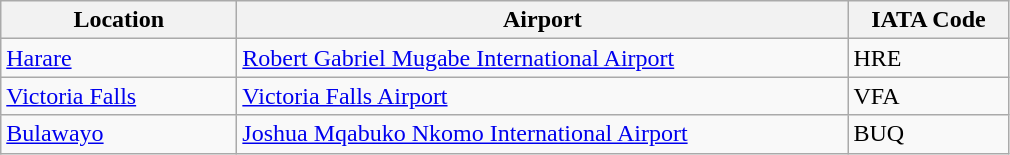<table class="wikitable">
<tr>
<th scope="col" style="width:150px;"><strong>Location</strong></th>
<th scope="col" style="width:400px;"><strong>Airport</strong></th>
<th scope="col" style="width:100px;"><strong>IATA Code</strong></th>
</tr>
<tr>
<td><a href='#'>Harare</a></td>
<td><a href='#'>Robert Gabriel Mugabe International Airport</a></td>
<td>HRE</td>
</tr>
<tr>
<td><a href='#'>Victoria Falls</a></td>
<td><a href='#'>Victoria Falls Airport</a></td>
<td>VFA</td>
</tr>
<tr>
<td><a href='#'>Bulawayo</a></td>
<td><a href='#'>Joshua Mqabuko Nkomo International Airport</a></td>
<td>BUQ</td>
</tr>
</table>
